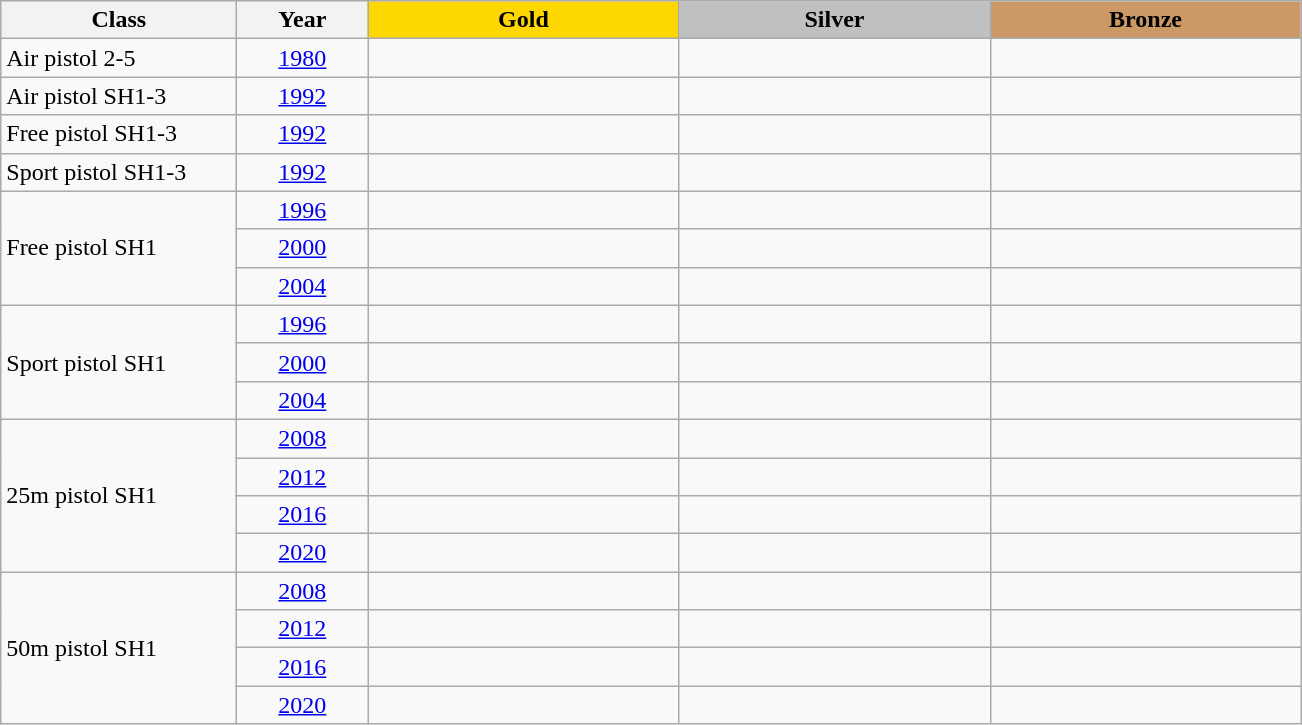<table class="wikitable">
<tr>
<th width=150>Class</th>
<th width=80>Year</th>
<td align=center width=200 bgcolor=gold><strong>Gold</strong></td>
<td align=center width=200 bgcolor=silver><strong>Silver</strong></td>
<td align=center width=200 bgcolor=cc9966><strong>Bronze</strong></td>
</tr>
<tr>
<td>Air pistol 2-5</td>
<td align=center><a href='#'>1980</a></td>
<td></td>
<td></td>
<td></td>
</tr>
<tr>
<td>Air pistol SH1-3</td>
<td align=center><a href='#'>1992</a></td>
<td></td>
<td></td>
<td></td>
</tr>
<tr>
<td>Free pistol SH1-3</td>
<td align=center><a href='#'>1992</a></td>
<td></td>
<td></td>
<td></td>
</tr>
<tr>
<td>Sport pistol SH1-3</td>
<td align=center><a href='#'>1992</a></td>
<td></td>
<td></td>
<td></td>
</tr>
<tr>
<td rowspan=3>Free pistol SH1</td>
<td align=center><a href='#'>1996</a></td>
<td></td>
<td></td>
<td></td>
</tr>
<tr>
<td align=center><a href='#'>2000</a></td>
<td></td>
<td></td>
<td></td>
</tr>
<tr>
<td align=center><a href='#'>2004</a></td>
<td></td>
<td></td>
<td></td>
</tr>
<tr>
<td rowspan=3>Sport pistol SH1</td>
<td align=center><a href='#'>1996</a></td>
<td></td>
<td></td>
<td></td>
</tr>
<tr>
<td align=center><a href='#'>2000</a></td>
<td></td>
<td></td>
<td></td>
</tr>
<tr>
<td align=center><a href='#'>2004</a></td>
<td></td>
<td></td>
<td></td>
</tr>
<tr>
<td rowspan=4>25m pistol SH1</td>
<td align=center><a href='#'>2008</a></td>
<td></td>
<td></td>
<td></td>
</tr>
<tr>
<td align=center><a href='#'>2012</a></td>
<td></td>
<td></td>
<td></td>
</tr>
<tr>
<td align=center><a href='#'>2016</a></td>
<td></td>
<td></td>
<td></td>
</tr>
<tr>
<td align=center><a href='#'>2020</a></td>
<td></td>
<td></td>
<td></td>
</tr>
<tr>
<td rowspan=4>50m pistol SH1</td>
<td align=center><a href='#'>2008</a></td>
<td></td>
<td></td>
<td></td>
</tr>
<tr>
<td align=center><a href='#'>2012</a></td>
<td></td>
<td></td>
<td></td>
</tr>
<tr>
<td align=center><a href='#'>2016</a></td>
<td></td>
<td></td>
<td></td>
</tr>
<tr>
<td align=center><a href='#'>2020</a></td>
<td></td>
<td></td>
<td></td>
</tr>
</table>
